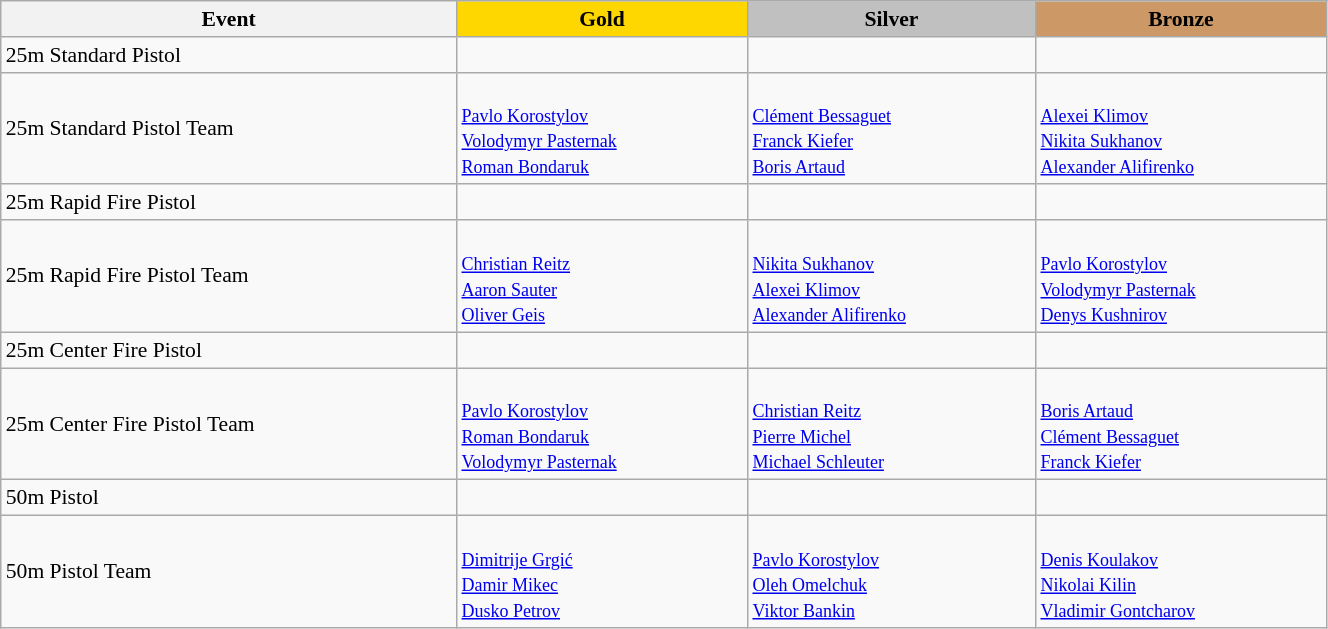<table class="wikitable" width=70% style="font-size:90%; text-align:left;">
<tr align=center>
<th>Event</th>
<td bgcolor=gold><strong>Gold</strong></td>
<td bgcolor=silver><strong>Silver</strong></td>
<td bgcolor=cc9966><strong>Bronze</strong></td>
</tr>
<tr>
<td>25m Standard Pistol</td>
<td></td>
<td></td>
<td></td>
</tr>
<tr>
<td>25m Standard Pistol Team</td>
<td><br><small><a href='#'>Pavlo Korostylov</a><br><a href='#'>Volodymyr Pasternak</a><br><a href='#'>Roman Bondaruk</a></small></td>
<td><br><small><a href='#'>Clément Bessaguet</a><br><a href='#'>Franck Kiefer</a><br><a href='#'>Boris Artaud</a></small></td>
<td><br><small><a href='#'>Alexei Klimov</a><br><a href='#'>Nikita Sukhanov</a><br><a href='#'>Alexander Alifirenko</a></small></td>
</tr>
<tr>
<td>25m Rapid Fire Pistol</td>
<td></td>
<td></td>
<td></td>
</tr>
<tr>
<td>25m Rapid Fire Pistol Team</td>
<td><br><small><a href='#'>Christian Reitz</a><br><a href='#'>Aaron Sauter</a><br><a href='#'>Oliver Geis</a></small></td>
<td><br><small><a href='#'>Nikita Sukhanov</a><br><a href='#'>Alexei Klimov</a><br><a href='#'>Alexander Alifirenko</a></small></td>
<td><br><small><a href='#'>Pavlo Korostylov</a><br><a href='#'>Volodymyr Pasternak</a><br><a href='#'>Denys Kushnirov</a></small></td>
</tr>
<tr>
<td>25m Center Fire Pistol</td>
<td></td>
<td></td>
<td></td>
</tr>
<tr>
<td>25m Center Fire Pistol Team</td>
<td><br><small><a href='#'>Pavlo Korostylov</a><br><a href='#'>Roman Bondaruk</a><br><a href='#'>Volodymyr Pasternak</a></small></td>
<td><br><small><a href='#'>Christian Reitz</a><br><a href='#'>Pierre Michel</a><br><a href='#'>Michael Schleuter</a></small></td>
<td><br><small><a href='#'>Boris Artaud</a><br><a href='#'>Clément Bessaguet</a><br><a href='#'>Franck Kiefer</a></small></td>
</tr>
<tr>
<td>50m Pistol</td>
<td></td>
<td></td>
<td></td>
</tr>
<tr>
<td>50m Pistol Team</td>
<td><br><small><a href='#'>Dimitrije Grgić</a><br><a href='#'>Damir Mikec</a><br><a href='#'>Dusko Petrov</a></small></td>
<td><br><small><a href='#'>Pavlo Korostylov</a><br><a href='#'>Oleh Omelchuk</a><br><a href='#'>Viktor Bankin</a></small></td>
<td><br><small><a href='#'>Denis Koulakov</a><br><a href='#'>Nikolai Kilin</a><br><a href='#'>Vladimir Gontcharov</a></small></td>
</tr>
</table>
